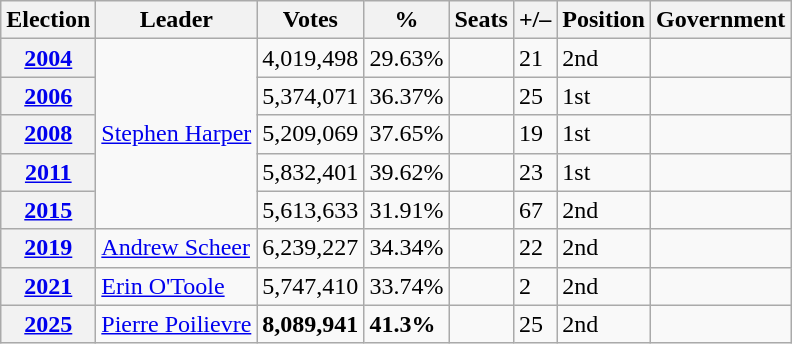<table class=wikitable style="text-align: left;">
<tr>
<th>Election</th>
<th>Leader</th>
<th>Votes</th>
<th>%</th>
<th>Seats</th>
<th>+/–</th>
<th>Position</th>
<th>Government</th>
</tr>
<tr>
<th><a href='#'>2004</a></th>
<td rowspan=5><a href='#'>Stephen Harper</a></td>
<td>4,019,498</td>
<td>29.63%</td>
<td></td>
<td> 21</td>
<td> 2nd</td>
<td></td>
</tr>
<tr>
<th><a href='#'>2006</a></th>
<td>5,374,071</td>
<td>36.37%</td>
<td></td>
<td> 25</td>
<td> 1st</td>
<td></td>
</tr>
<tr>
<th><a href='#'>2008</a></th>
<td>5,209,069</td>
<td>37.65%</td>
<td></td>
<td> 19</td>
<td> 1st</td>
<td></td>
</tr>
<tr>
<th><a href='#'>2011</a></th>
<td>5,832,401</td>
<td>39.62%</td>
<td><strong></strong></td>
<td> 23</td>
<td> 1st</td>
<td></td>
</tr>
<tr>
<th><a href='#'>2015</a></th>
<td>5,613,633</td>
<td>31.91%</td>
<td></td>
<td> 67</td>
<td> 2nd</td>
<td></td>
</tr>
<tr>
<th><a href='#'>2019</a></th>
<td><a href='#'>Andrew Scheer</a></td>
<td>6,239,227</td>
<td>34.34%</td>
<td></td>
<td> 22</td>
<td> 2nd</td>
<td></td>
</tr>
<tr>
<th><a href='#'>2021</a></th>
<td><a href='#'>Erin O'Toole</a></td>
<td>5,747,410</td>
<td>33.74%</td>
<td></td>
<td> 2</td>
<td> 2nd</td>
<td></td>
</tr>
<tr>
<th><a href='#'>2025</a></th>
<td><a href='#'>Pierre Poilievre</a></td>
<td><strong>8,089,941</strong></td>
<td><strong>41.3%</strong></td>
<td></td>
<td> 25</td>
<td> 2nd</td>
<td></td>
</tr>
</table>
